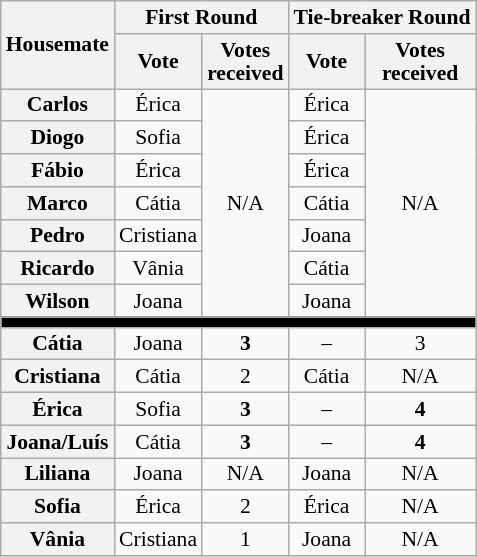<table class="wikitable" style="text-align:center; font-size:90%; line-height:15px;">
<tr>
<th rowspan=2>Housemate</th>
<th colspan=2>First Round</th>
<th colspan=2>Tie-breaker Round</th>
</tr>
<tr>
<th>Vote</th>
<th>Votes<br>received</th>
<th>Vote</th>
<th>Votes<br>received</th>
</tr>
<tr>
<th>Carlos</th>
<td>Érica</td>
<td rowspan=7>N/A</td>
<td>Érica</td>
<td rowspan=7>N/A</td>
</tr>
<tr>
<th>Diogo</th>
<td>Sofia</td>
<td>Érica</td>
</tr>
<tr>
<th>Fábio</th>
<td>Érica</td>
<td>Érica</td>
</tr>
<tr>
<th>Marco</th>
<td>Cátia</td>
<td>Cátia</td>
</tr>
<tr>
<th>Pedro</th>
<td>Cristiana</td>
<td>Joana</td>
</tr>
<tr>
<th>Ricardo</th>
<td>Vânia</td>
<td>Cátia</td>
</tr>
<tr>
<th>Wilson</th>
<td>Joana</td>
<td>Joana</td>
</tr>
<tr>
<th style="background:#000;" colspan="5"></th>
</tr>
<tr>
<th>Cátia</th>
<td>Joana</td>
<td><strong>3</strong></td>
<td>–</td>
<td>3</td>
</tr>
<tr>
<th>Cristiana</th>
<td>Cátia</td>
<td>2</td>
<td>Cátia</td>
<td>N/A</td>
</tr>
<tr>
<th>Érica</th>
<td>Sofia</td>
<td><strong>3</strong></td>
<td>–</td>
<td><strong>4</strong></td>
</tr>
<tr>
<th>Joana/Luís</th>
<td>Cátia</td>
<td><strong>3</strong></td>
<td>–</td>
<td><strong>4</strong></td>
</tr>
<tr>
<th>Liliana</th>
<td>Joana</td>
<td>N/A</td>
<td>Joana</td>
<td>N/A</td>
</tr>
<tr>
<th>Sofia</th>
<td>Érica</td>
<td>2</td>
<td>Érica</td>
<td>N/A</td>
</tr>
<tr>
<th>Vânia</th>
<td>Cristiana</td>
<td>1</td>
<td>Joana</td>
<td>N/A</td>
</tr>
</table>
